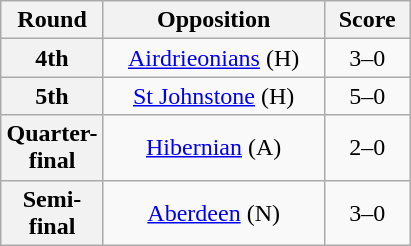<table class="wikitable plainrowheaders" style="text-align:center;margin-left:1em;float:right">
<tr>
<th width="60">Round</th>
<th width="140">Opposition</th>
<th width="50">Score</th>
</tr>
<tr>
<th scope=row style="text-align:center">4th</th>
<td><a href='#'>Airdrieonians</a> (H)</td>
<td>3–0</td>
</tr>
<tr>
<th scope=row style="text-align:center">5th</th>
<td><a href='#'>St Johnstone</a> (H)</td>
<td>5–0</td>
</tr>
<tr>
<th scope=row style="text-align:center">Quarter-final</th>
<td><a href='#'>Hibernian</a> (A)</td>
<td>2–0</td>
</tr>
<tr>
<th scope=row style="text-align:center">Semi-final</th>
<td><a href='#'>Aberdeen</a> (N)</td>
<td>3–0</td>
</tr>
</table>
